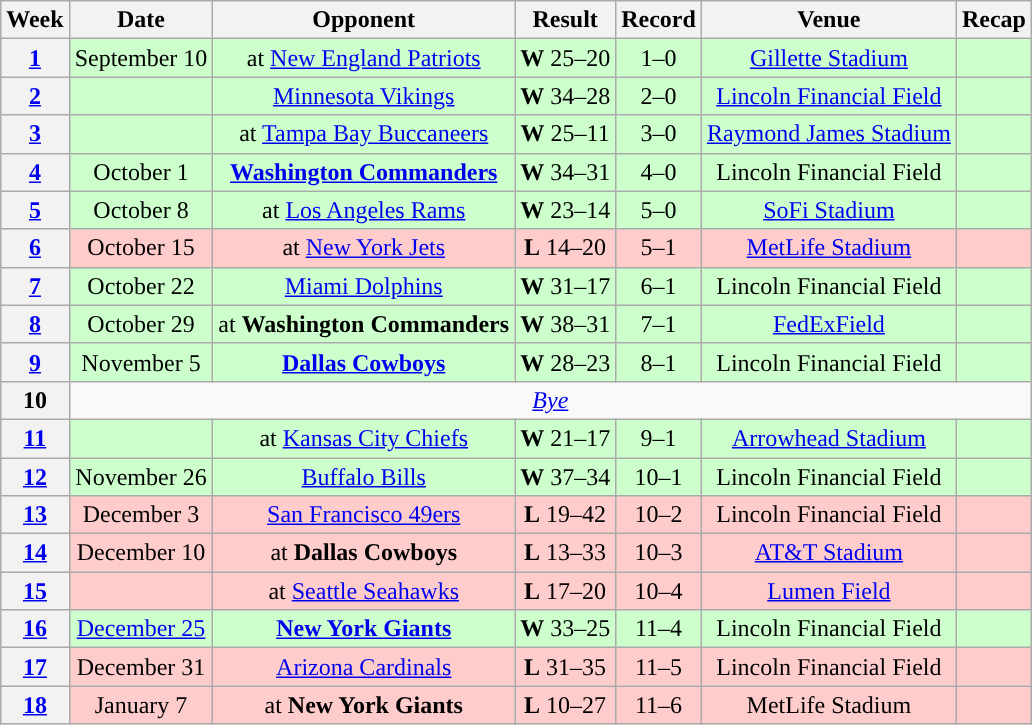<table class="wikitable" style="text-align:center">
<tr>
<th>Week</th>
<th>Date</th>
<th>Opponent</th>
<th>Result</th>
<th>Record</th>
<th>Venue</th>
<th>Recap</th>
</tr>
<tr style="background:#cfc">
<th><a href='#'>1</a></th>
<td>September 10</td>
<td>at <a href='#'>New England Patriots</a></td>
<td><strong>W</strong> 25–20</td>
<td>1–0</td>
<td><a href='#'>Gillette Stadium</a></td>
<td></td>
</tr>
<tr style="background:#cfc">
<th><a href='#'>2</a></th>
<td></td>
<td><a href='#'>Minnesota Vikings</a></td>
<td><strong>W</strong> 34–28</td>
<td>2–0</td>
<td><a href='#'>Lincoln Financial Field</a></td>
<td></td>
</tr>
<tr style="background:#cfc">
<th><a href='#'>3</a></th>
<td></td>
<td>at <a href='#'>Tampa Bay Buccaneers</a></td>
<td><strong>W</strong> 25–11</td>
<td>3–0</td>
<td><a href='#'>Raymond James Stadium</a></td>
<td></td>
</tr>
<tr style="background:#cfc">
<th><a href='#'>4</a></th>
<td>October 1</td>
<td><strong><a href='#'>Washington Commanders</a></strong></td>
<td><strong>W</strong> 34–31 </td>
<td>4–0</td>
<td>Lincoln Financial Field</td>
<td></td>
</tr>
<tr style="background:#cfc">
<th><a href='#'>5</a></th>
<td>October 8</td>
<td>at <a href='#'>Los Angeles Rams</a></td>
<td><strong>W</strong> 23–14</td>
<td>5–0</td>
<td><a href='#'>SoFi Stadium</a></td>
<td></td>
</tr>
<tr style="background:#fcc">
<th><a href='#'>6</a></th>
<td>October 15</td>
<td>at <a href='#'>New York Jets</a></td>
<td><strong>L</strong> 14–20</td>
<td>5–1</td>
<td><a href='#'>MetLife Stadium</a></td>
<td></td>
</tr>
<tr style="background:#cfc">
<th><a href='#'>7</a></th>
<td>October 22</td>
<td><a href='#'>Miami Dolphins</a></td>
<td><strong>W</strong> 31–17</td>
<td>6–1</td>
<td>Lincoln Financial Field</td>
<td></td>
</tr>
<tr style="background:#cfc">
<th><a href='#'>8</a></th>
<td>October 29</td>
<td>at <strong>Washington Commanders</strong></td>
<td><strong>W</strong> 38–31</td>
<td>7–1</td>
<td><a href='#'>FedExField</a></td>
<td></td>
</tr>
<tr style="background:#cfc">
<th><a href='#'>9</a></th>
<td>November 5</td>
<td><strong><a href='#'>Dallas Cowboys</a></strong></td>
<td><strong>W</strong> 28–23</td>
<td>8–1</td>
<td>Lincoln Financial Field</td>
<td></td>
</tr>
<tr>
<th>10</th>
<td colspan="6"><em><a href='#'>Bye</a></em></td>
</tr>
<tr style="background:#cfc">
<th><a href='#'>11</a></th>
<td></td>
<td>at <a href='#'>Kansas City Chiefs</a></td>
<td><strong>W</strong> 21–17</td>
<td>9–1</td>
<td><a href='#'>Arrowhead Stadium</a></td>
<td></td>
</tr>
<tr style="background:#cfc">
<th><a href='#'>12</a></th>
<td>November 26</td>
<td><a href='#'>Buffalo Bills</a></td>
<td><strong>W</strong> 37–34 </td>
<td>10–1</td>
<td>Lincoln Financial Field</td>
<td></td>
</tr>
<tr style="background:#fcc">
<th><a href='#'>13</a></th>
<td>December 3</td>
<td><a href='#'>San Francisco 49ers</a></td>
<td><strong>L</strong> 19–42</td>
<td>10–2</td>
<td>Lincoln Financial Field</td>
<td></td>
</tr>
<tr style="background:#fcc">
<th><a href='#'>14</a></th>
<td>December 10</td>
<td>at <strong>Dallas Cowboys</strong></td>
<td><strong>L</strong> 13–33</td>
<td>10–3</td>
<td><a href='#'>AT&T Stadium</a></td>
<td></td>
</tr>
<tr style="background:#fcc">
<th><a href='#'>15</a></th>
<td></td>
<td>at <a href='#'>Seattle Seahawks</a></td>
<td><strong>L</strong> 17–20</td>
<td>10–4</td>
<td><a href='#'>Lumen Field</a></td>
<td></td>
</tr>
<tr style="background:#cfc">
<th><a href='#'>16</a></th>
<td><a href='#'>December 25</a></td>
<td><strong><a href='#'>New York Giants</a></strong></td>
<td><strong>W</strong> 33–25</td>
<td>11–4</td>
<td>Lincoln Financial Field</td>
<td></td>
</tr>
<tr style="background:#fcc">
<th><a href='#'>17</a></th>
<td>December 31</td>
<td><a href='#'>Arizona Cardinals</a></td>
<td><strong>L</strong> 31–35</td>
<td>11–5</td>
<td>Lincoln Financial Field</td>
<td></td>
</tr>
<tr style="background:#fcc">
<th><a href='#'>18</a></th>
<td>January 7</td>
<td>at <strong>New York Giants</strong></td>
<td><strong>L</strong> 10–27</td>
<td>11–6</td>
<td>MetLife Stadium</td>
<td></td>
</tr>
</table>
